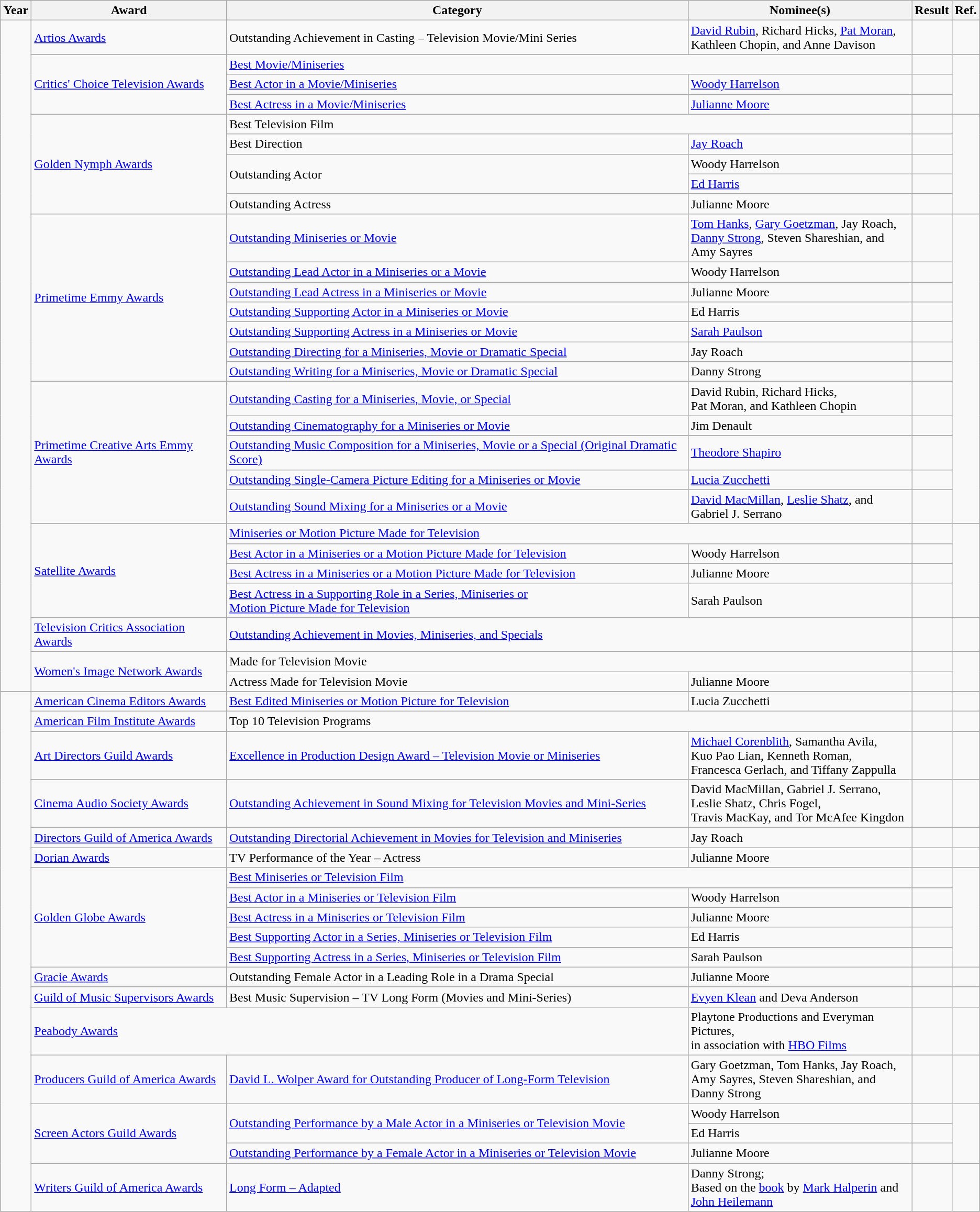<table class="wikitable sortable">
<tr>
<th>Year</th>
<th>Award</th>
<th>Category</th>
<th>Nominee(s)</th>
<th>Result</th>
<th>Ref.</th>
</tr>
<tr>
<td rowspan="28"></td>
<td><a href='#'>Artios Awards</a></td>
<td>Outstanding Achievement in Casting – Television Movie/Mini Series</td>
<td><a href='#'>David Rubin</a>, Richard Hicks, <a href='#'>Pat Moran</a>, <br> Kathleen Chopin, and Anne Davison</td>
<td></td>
<td align="center"></td>
</tr>
<tr>
<td rowspan="3"><a href='#'>Critics' Choice Television Awards</a></td>
<td colspan="2"><a href='#'>Best Movie/Miniseries</a></td>
<td></td>
<td align="center" rowspan="3"></td>
</tr>
<tr>
<td><a href='#'>Best Actor in a Movie/Miniseries</a></td>
<td><a href='#'>Woody Harrelson</a></td>
<td></td>
</tr>
<tr>
<td><a href='#'>Best Actress in a Movie/Miniseries</a></td>
<td><a href='#'>Julianne Moore</a></td>
<td></td>
</tr>
<tr>
<td rowspan="5"><a href='#'>Golden Nymph Awards</a></td>
<td colspan="2">Best Television Film</td>
<td></td>
<td align="center" rowspan="5"></td>
</tr>
<tr>
<td>Best Direction</td>
<td><a href='#'>Jay Roach</a></td>
<td></td>
</tr>
<tr>
<td rowspan="2">Outstanding Actor</td>
<td>Woody Harrelson</td>
<td></td>
</tr>
<tr>
<td><a href='#'>Ed Harris</a></td>
<td></td>
</tr>
<tr>
<td>Outstanding Actress</td>
<td>Julianne Moore</td>
<td></td>
</tr>
<tr>
<td rowspan="7"><a href='#'>Primetime Emmy Awards</a></td>
<td><a href='#'>Outstanding Miniseries or Movie</a></td>
<td><a href='#'>Tom Hanks</a>, <a href='#'>Gary Goetzman</a>, Jay Roach, <br> <a href='#'>Danny Strong</a>, Steven Shareshian, and <br> Amy Sayres</td>
<td></td>
<td align="center" rowspan="12"></td>
</tr>
<tr>
<td><a href='#'>Outstanding Lead Actor in a Miniseries or a Movie</a></td>
<td>Woody Harrelson</td>
<td></td>
</tr>
<tr>
<td><a href='#'>Outstanding Lead Actress in a Miniseries or Movie</a></td>
<td>Julianne Moore</td>
<td></td>
</tr>
<tr>
<td><a href='#'>Outstanding Supporting Actor in a Miniseries or Movie</a></td>
<td>Ed Harris</td>
<td></td>
</tr>
<tr>
<td><a href='#'>Outstanding Supporting Actress in a Miniseries or Movie</a></td>
<td><a href='#'>Sarah Paulson</a></td>
<td></td>
</tr>
<tr>
<td><a href='#'>Outstanding Directing for a Miniseries, Movie or Dramatic Special</a></td>
<td>Jay Roach</td>
<td></td>
</tr>
<tr>
<td><a href='#'>Outstanding Writing for a Miniseries, Movie or Dramatic Special</a></td>
<td>Danny Strong</td>
<td></td>
</tr>
<tr>
<td rowspan="5"><a href='#'>Primetime Creative Arts Emmy Awards</a></td>
<td><a href='#'>Outstanding Casting for a Miniseries, Movie, or Special</a></td>
<td>David Rubin, Richard Hicks, <br> Pat Moran, and Kathleen Chopin</td>
<td></td>
</tr>
<tr>
<td><a href='#'>Outstanding Cinematography for a Miniseries or Movie</a></td>
<td>Jim Denault</td>
<td></td>
</tr>
<tr>
<td><a href='#'>Outstanding Music Composition for a Miniseries, Movie or a Special (Original Dramatic Score)</a></td>
<td><a href='#'>Theodore Shapiro</a></td>
<td></td>
</tr>
<tr>
<td><a href='#'>Outstanding Single-Camera Picture Editing for a Miniseries or Movie</a></td>
<td><a href='#'>Lucia Zucchetti</a></td>
<td></td>
</tr>
<tr>
<td><a href='#'>Outstanding Sound Mixing for a Miniseries or a Movie</a></td>
<td><a href='#'>David MacMillan</a>, <a href='#'>Leslie Shatz</a>, and <br> Gabriel J. Serrano</td>
<td></td>
</tr>
<tr>
<td rowspan="4"><a href='#'>Satellite Awards</a></td>
<td colspan="2"><a href='#'>Miniseries or Motion Picture Made for Television</a></td>
<td></td>
<td align="center" rowspan="4"></td>
</tr>
<tr>
<td><a href='#'>Best Actor in a Miniseries or a Motion Picture Made for Television</a></td>
<td>Woody Harrelson</td>
<td></td>
</tr>
<tr>
<td><a href='#'>Best Actress in a Miniseries or a Motion Picture Made for Television</a></td>
<td>Julianne Moore</td>
<td></td>
</tr>
<tr>
<td><a href='#'>Best Actress in a Supporting Role in a Series, Miniseries or <br> Motion Picture Made for Television</a></td>
<td>Sarah Paulson</td>
<td></td>
</tr>
<tr>
<td><a href='#'>Television Critics Association Awards</a></td>
<td colspan="2"><a href='#'>Outstanding Achievement in Movies, Miniseries, and Specials</a></td>
<td></td>
<td align="center"></td>
</tr>
<tr>
<td rowspan="2"><a href='#'>Women's Image Network Awards</a></td>
<td colspan="2">Made for Television Movie</td>
<td></td>
<td align="center" rowspan="2"></td>
</tr>
<tr>
<td>Actress Made for Television Movie</td>
<td>Julianne Moore</td>
<td></td>
</tr>
<tr>
<td rowspan="19"></td>
<td><a href='#'>American Cinema Editors Awards</a></td>
<td><a href='#'>Best Edited Miniseries or Motion Picture for Television</a></td>
<td>Lucia Zucchetti</td>
<td></td>
<td align="center"></td>
</tr>
<tr>
<td><a href='#'>American Film Institute Awards</a></td>
<td colspan="2">Top 10 Television Programs</td>
<td></td>
<td align="center"></td>
</tr>
<tr>
<td><a href='#'>Art Directors Guild Awards</a></td>
<td><a href='#'>Excellence in Production Design Award – Television Movie or Miniseries</a></td>
<td><a href='#'>Michael Corenblith</a>, Samantha Avila, <br> Kuo Pao Lian, Kenneth Roman, <br> Francesca Gerlach, and Tiffany Zappulla</td>
<td></td>
<td align="center"></td>
</tr>
<tr>
<td><a href='#'>Cinema Audio Society Awards</a></td>
<td><a href='#'>Outstanding Achievement in Sound Mixing for Television Movies and Mini-Series</a></td>
<td>David MacMillan, Gabriel J. Serrano, <br> Leslie Shatz, Chris Fogel, <br> Travis MacKay, and Tor McAfee Kingdon</td>
<td></td>
<td align="center"></td>
</tr>
<tr>
<td><a href='#'>Directors Guild of America Awards</a></td>
<td><a href='#'>Outstanding Directorial Achievement in Movies for Television and Miniseries</a></td>
<td>Jay Roach</td>
<td></td>
<td align="center"></td>
</tr>
<tr>
<td><a href='#'>Dorian Awards</a></td>
<td>TV Performance of the Year – Actress</td>
<td>Julianne Moore</td>
<td></td>
<td align="center"></td>
</tr>
<tr>
<td rowspan="5"><a href='#'>Golden Globe Awards</a></td>
<td colspan="2"><a href='#'>Best Miniseries or Television Film</a></td>
<td></td>
<td align="center" rowspan="5"></td>
</tr>
<tr>
<td><a href='#'>Best Actor in a Miniseries or Television Film</a></td>
<td>Woody Harrelson</td>
<td></td>
</tr>
<tr>
<td><a href='#'>Best Actress in a Miniseries or Television Film</a></td>
<td>Julianne Moore</td>
<td></td>
</tr>
<tr>
<td><a href='#'>Best Supporting Actor in a Series, Miniseries or Television Film</a></td>
<td>Ed Harris</td>
<td></td>
</tr>
<tr>
<td><a href='#'>Best Supporting Actress in a Series, Miniseries or Television Film</a></td>
<td>Sarah Paulson</td>
<td></td>
</tr>
<tr>
<td><a href='#'>Gracie Awards</a></td>
<td>Outstanding Female Actor in a Leading Role in a Drama Special</td>
<td>Julianne Moore</td>
<td></td>
<td align="center"></td>
</tr>
<tr>
<td><a href='#'>Guild of Music Supervisors Awards</a></td>
<td>Best Music Supervision – TV Long Form (Movies and Mini-Series)</td>
<td><a href='#'>Evyen Klean</a> and Deva Anderson</td>
<td></td>
<td align="center"></td>
</tr>
<tr>
<td colspan="2"><a href='#'>Peabody Awards</a></td>
<td>Playtone Productions and Everyman Pictures, <br> in association with <a href='#'>HBO Films</a></td>
<td></td>
<td align="center"></td>
</tr>
<tr>
<td><a href='#'>Producers Guild of America Awards</a></td>
<td><a href='#'>David L. Wolper Award for Outstanding Producer of Long-Form Television</a></td>
<td>Gary Goetzman, Tom Hanks, Jay Roach, <br> Amy Sayres, Steven Shareshian, and <br> Danny Strong</td>
<td></td>
<td align="center"></td>
</tr>
<tr>
<td rowspan="3"><a href='#'>Screen Actors Guild Awards</a></td>
<td rowspan="2"><a href='#'>Outstanding Performance by a Male Actor in a Miniseries or Television Movie</a></td>
<td>Woody Harrelson</td>
<td></td>
<td align="center" rowspan="3"></td>
</tr>
<tr>
<td>Ed Harris</td>
<td></td>
</tr>
<tr>
<td><a href='#'>Outstanding Performance by a Female Actor in a Miniseries or Television Movie</a></td>
<td>Julianne Moore</td>
<td></td>
</tr>
<tr>
<td><a href='#'>Writers Guild of America Awards</a></td>
<td><a href='#'>Long Form – Adapted</a></td>
<td>Danny Strong; <br> Based on the <a href='#'>book</a> by <a href='#'>Mark Halperin</a> and <br> <a href='#'>John Heilemann</a></td>
<td></td>
<td align="center"></td>
</tr>
</table>
